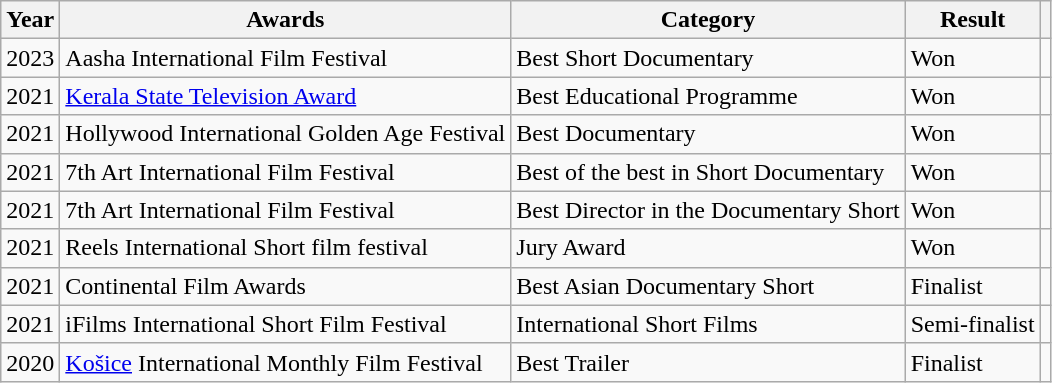<table class="wikitable sortable">
<tr ">
<th>Year</th>
<th>Awards</th>
<th>Category</th>
<th>Result</th>
<th></th>
</tr>
<tr>
<td>2023</td>
<td>Aasha International Film Festival</td>
<td>Best Short Documentary</td>
<td>Won</td>
<td></td>
</tr>
<tr>
<td>2021</td>
<td><a href='#'>Kerala State Television Award</a></td>
<td>Best Educational Programme</td>
<td>Won</td>
<td></td>
</tr>
<tr>
<td>2021</td>
<td>Hollywood International Golden Age Festival</td>
<td>Best Documentary</td>
<td>Won</td>
<td></td>
</tr>
<tr>
<td>2021</td>
<td>7th Art International Film Festival</td>
<td>Best of the best in Short Documentary</td>
<td>Won</td>
<td></td>
</tr>
<tr>
<td>2021</td>
<td>7th Art International Film Festival</td>
<td>Best Director in the Documentary Short</td>
<td>Won</td>
<td></td>
</tr>
<tr>
<td>2021</td>
<td>Reels International Short film festival</td>
<td>Jury Award</td>
<td>Won</td>
<td></td>
</tr>
<tr>
<td>2021</td>
<td>Continental Film Awards</td>
<td>Best Asian Documentary Short</td>
<td>Finalist</td>
<td></td>
</tr>
<tr>
<td>2021</td>
<td>iFilms International Short Film Festival</td>
<td>International Short Films</td>
<td>Semi-finalist</td>
<td></td>
</tr>
<tr>
<td>2020</td>
<td><a href='#'>Košice</a> International Monthly Film Festival</td>
<td>Best Trailer</td>
<td>Finalist</td>
<td></td>
</tr>
</table>
